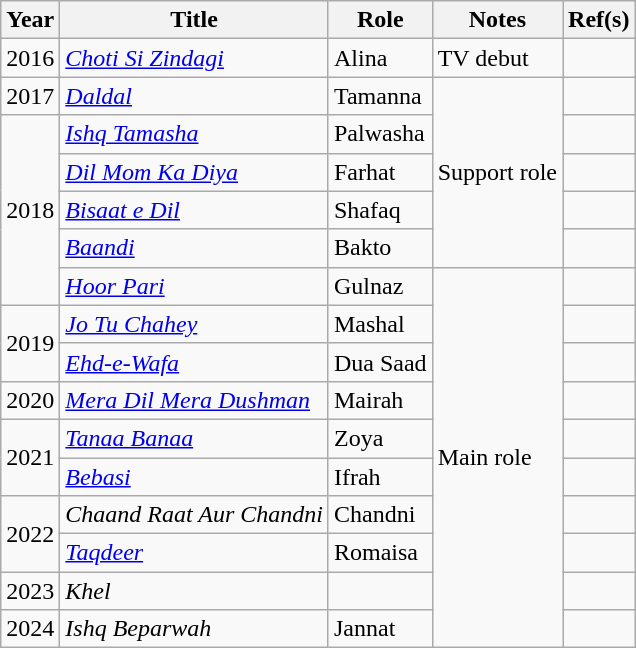<table class="wikitable">
<tr>
<th>Year</th>
<th>Title</th>
<th>Role</th>
<th>Notes</th>
<th>Ref(s)</th>
</tr>
<tr>
<td>2016</td>
<td><em><a href='#'>Choti Si Zindagi</a></em></td>
<td>Alina</td>
<td>TV debut</td>
<td></td>
</tr>
<tr>
<td>2017</td>
<td><em><a href='#'>Daldal</a></em></td>
<td>Tamanna</td>
<td rowspan="5">Support role</td>
<td></td>
</tr>
<tr>
<td rowspan="5">2018</td>
<td><em><a href='#'>Ishq Tamasha</a></em></td>
<td>Palwasha</td>
<td></td>
</tr>
<tr>
<td><em><a href='#'>Dil Mom Ka Diya</a></em></td>
<td>Farhat</td>
<td></td>
</tr>
<tr>
<td><em><a href='#'>Bisaat e Dil</a></em></td>
<td>Shafaq</td>
<td></td>
</tr>
<tr>
<td><em><a href='#'>Baandi</a></em></td>
<td>Bakto</td>
<td></td>
</tr>
<tr>
<td><em><a href='#'>Hoor Pari</a></em></td>
<td>Gulnaz</td>
<td rowspan=10">Main role</td>
<td></td>
</tr>
<tr>
<td rowspan="2">2019</td>
<td><em><a href='#'>Jo Tu Chahey</a></em></td>
<td>Mashal</td>
<td></td>
</tr>
<tr>
<td><em><a href='#'>Ehd-e-Wafa</a></em></td>
<td>Dua Saad</td>
<td></td>
</tr>
<tr>
<td rowspan="1">2020</td>
<td><em><a href='#'>Mera Dil Mera Dushman</a></em></td>
<td>Mairah</td>
<td></td>
</tr>
<tr>
<td rowspan="2">2021</td>
<td><em><a href='#'>Tanaa Banaa</a></em></td>
<td>Zoya</td>
<td></td>
</tr>
<tr>
<td><em><a href='#'>Bebasi</a></em></td>
<td>Ifrah</td>
<td></td>
</tr>
<tr>
<td rowspan="2">2022</td>
<td><em>Chaand Raat Aur Chandni</em></td>
<td>Chandni</td>
<td></td>
</tr>
<tr>
<td><em><a href='#'>Taqdeer</a></em></td>
<td>Romaisa</td>
<td></td>
</tr>
<tr>
<td>2023</td>
<td><em>Khel</em></td>
<td></td>
<td></td>
</tr>
<tr>
<td>2024</td>
<td><em>Ishq Beparwah</em></td>
<td>Jannat</td>
<td></td>
</tr>
</table>
